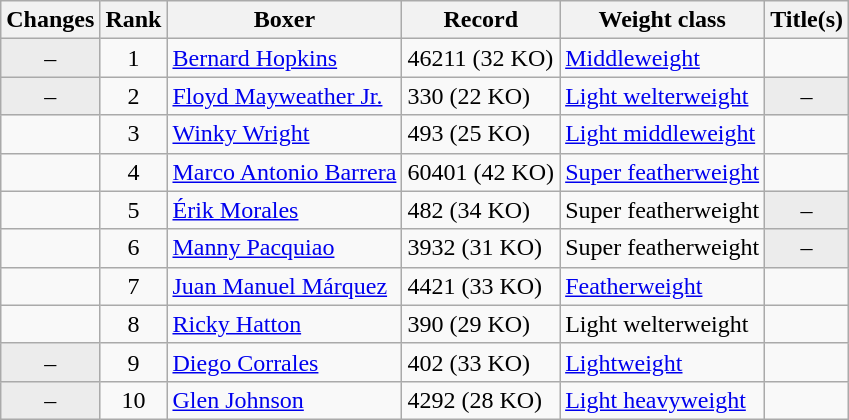<table class="wikitable ">
<tr>
<th>Changes</th>
<th>Rank</th>
<th>Boxer</th>
<th>Record</th>
<th>Weight class</th>
<th>Title(s)</th>
</tr>
<tr>
<td align=center bgcolor=#ECECEC>–</td>
<td align=center>1</td>
<td><a href='#'>Bernard Hopkins</a></td>
<td>46211 (32 KO)</td>
<td><a href='#'>Middleweight</a></td>
<td></td>
</tr>
<tr>
<td align=center bgcolor=#ECECEC>–</td>
<td align=center>2</td>
<td><a href='#'>Floyd Mayweather Jr.</a></td>
<td>330 (22 KO)</td>
<td><a href='#'>Light welterweight</a></td>
<td align=center bgcolor=#ECECEC data-sort-value="Z">–</td>
</tr>
<tr>
<td align=center></td>
<td align=center>3</td>
<td><a href='#'>Winky Wright</a></td>
<td>493 (25 KO)</td>
<td><a href='#'>Light middleweight</a></td>
<td></td>
</tr>
<tr>
<td align=center></td>
<td align=center>4</td>
<td><a href='#'>Marco Antonio Barrera</a></td>
<td>60401 (42 KO)</td>
<td><a href='#'>Super featherweight</a></td>
<td></td>
</tr>
<tr>
<td align=center></td>
<td align=center>5</td>
<td><a href='#'>Érik Morales</a></td>
<td>482 (34 KO)</td>
<td>Super featherweight</td>
<td align=center bgcolor=#ECECEC data-sort-value="Z">–</td>
</tr>
<tr>
<td align=center></td>
<td align=center>6</td>
<td><a href='#'>Manny Pacquiao</a></td>
<td>3932 (31 KO)</td>
<td>Super featherweight</td>
<td align=center bgcolor=#ECECEC data-sort-value="Z">–</td>
</tr>
<tr>
<td align=center></td>
<td align=center>7</td>
<td><a href='#'>Juan Manuel Márquez</a></td>
<td>4421 (33 KO)</td>
<td><a href='#'>Featherweight</a></td>
<td></td>
</tr>
<tr>
<td align=center></td>
<td align=center>8</td>
<td><a href='#'>Ricky Hatton</a></td>
<td>390 (29 KO)</td>
<td>Light welterweight</td>
<td></td>
</tr>
<tr>
<td align=center bgcolor=#ECECEC>–</td>
<td align=center>9</td>
<td><a href='#'>Diego Corrales</a></td>
<td>402 (33 KO)</td>
<td><a href='#'>Lightweight</a></td>
<td></td>
</tr>
<tr>
<td align=center bgcolor=#ECECEC>–</td>
<td align=center>10</td>
<td><a href='#'>Glen Johnson</a></td>
<td>4292 (28 KO)</td>
<td><a href='#'>Light heavyweight</a></td>
<td></td>
</tr>
</table>
